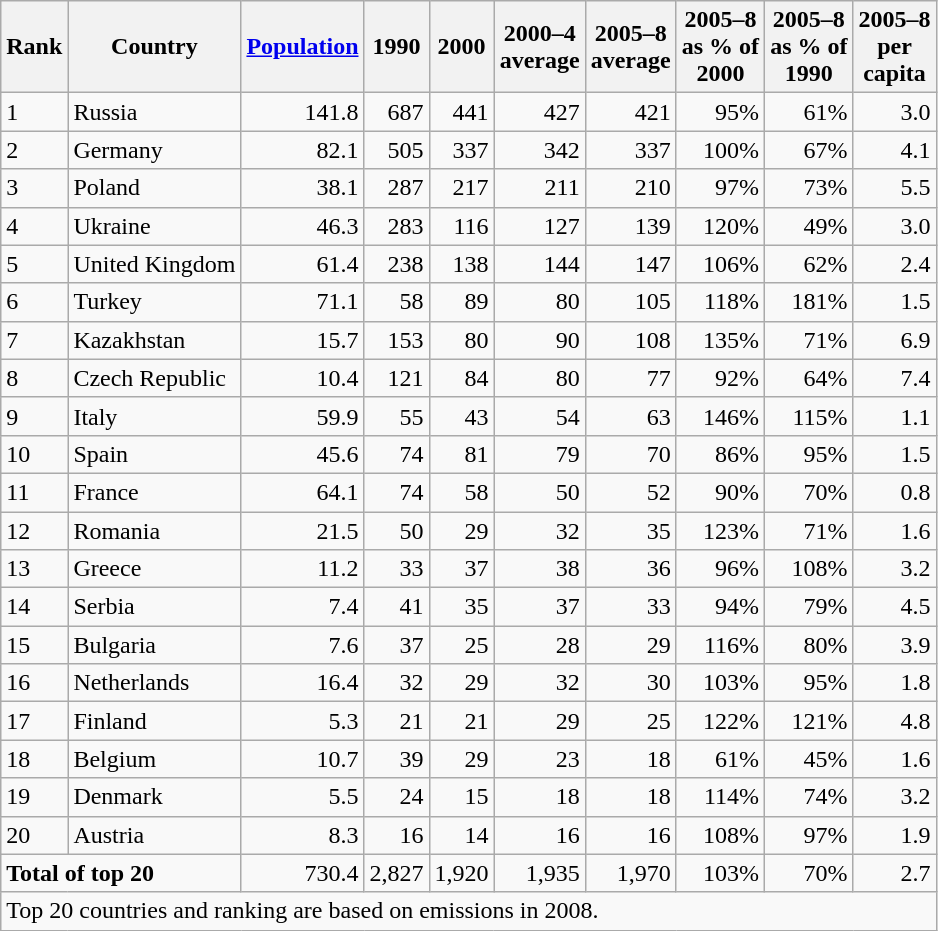<table class="wikitable">
<tr>
<th>Rank</th>
<th>Country</th>
<th><a href='#'>Population</a></th>
<th>1990</th>
<th>2000</th>
<th>2000–4<br>average</th>
<th>2005–8<br>average</th>
<th>2005–8<br>as % of<br>2000</th>
<th>2005–8<br>as % of<br>1990</th>
<th>2005–8<br>per<br>capita</th>
</tr>
<tr ---->
<td align="left">1</td>
<td align=" left">Russia</td>
<td align=right>141.8</td>
<td align=right>687</td>
<td align=right>441</td>
<td align=right>427</td>
<td align=right>421</td>
<td align=right>95%</td>
<td align=right>61%</td>
<td align=right>3.0</td>
</tr>
<tr ---->
<td align="left">2</td>
<td align=" left">Germany</td>
<td align=right>82.1</td>
<td align=right>505</td>
<td align=right>337</td>
<td align=right>342</td>
<td align=right>337</td>
<td align=right>100%</td>
<td align=right>67%</td>
<td align=right>4.1</td>
</tr>
<tr ---->
<td align="left">3</td>
<td align=" left">Poland</td>
<td align=right>38.1</td>
<td align=right>287</td>
<td align=right>217</td>
<td align=right>211</td>
<td align=right>210</td>
<td align=right>97%</td>
<td align=right>73%</td>
<td align=right>5.5</td>
</tr>
<tr ---->
<td align="left">4</td>
<td align=" left">Ukraine</td>
<td align=right>46.3</td>
<td align=right>283</td>
<td align=right>116</td>
<td align=right>127</td>
<td align=right>139</td>
<td align=right>120%</td>
<td align=right>49%</td>
<td align=right>3.0</td>
</tr>
<tr ---->
<td align="left">5</td>
<td align=" left">United Kingdom</td>
<td align=right>61.4</td>
<td align=right>238</td>
<td align=right>138</td>
<td align=right>144</td>
<td align=right>147</td>
<td align=right>106%</td>
<td align=right>62%</td>
<td align=right>2.4</td>
</tr>
<tr ---->
<td align="left">6</td>
<td align=" left">Turkey</td>
<td align=right>71.1</td>
<td align=right>58</td>
<td align=right>89</td>
<td align=right>80</td>
<td align=right>105</td>
<td align=right>118%</td>
<td align=right>181%</td>
<td align=right>1.5</td>
</tr>
<tr ---->
<td align="left">7</td>
<td align=" left">Kazakhstan</td>
<td align=right>15.7</td>
<td align=right>153</td>
<td align=right>80</td>
<td align=right>90</td>
<td align=right>108</td>
<td align=right>135%</td>
<td align=right>71%</td>
<td align=right>6.9</td>
</tr>
<tr ---->
<td align="left">8</td>
<td align=" left">Czech Republic</td>
<td align=right>10.4</td>
<td align=right>121</td>
<td align=right>84</td>
<td align=right>80</td>
<td align=right>77</td>
<td align=right>92%</td>
<td align=right>64%</td>
<td align=right>7.4</td>
</tr>
<tr ---->
<td align="left">9</td>
<td align=" left">Italy</td>
<td align=right>59.9</td>
<td align=right>55</td>
<td align=right>43</td>
<td align=right>54</td>
<td align=right>63</td>
<td align=right>146%</td>
<td align=right>115%</td>
<td align=right>1.1</td>
</tr>
<tr ---->
<td align="left">10</td>
<td align=" left">Spain</td>
<td align=right>45.6</td>
<td align=right>74</td>
<td align=right>81</td>
<td align=right>79</td>
<td align=right>70</td>
<td align=right>86%</td>
<td align=right>95%</td>
<td align=right>1.5</td>
</tr>
<tr ---->
<td align="left">11</td>
<td align=" left">France</td>
<td align=right>64.1</td>
<td align=right>74</td>
<td align=right>58</td>
<td align=right>50</td>
<td align=right>52</td>
<td align=right>90%</td>
<td align=right>70%</td>
<td align=right>0.8</td>
</tr>
<tr ---->
<td align="left">12</td>
<td align=" left">Romania</td>
<td align=right>21.5</td>
<td align=right>50</td>
<td align=right>29</td>
<td align=right>32</td>
<td align=right>35</td>
<td align=right>123%</td>
<td align=right>71%</td>
<td align=right>1.6</td>
</tr>
<tr ---->
<td align="left">13</td>
<td align=" left">Greece</td>
<td align=right>11.2</td>
<td align=right>33</td>
<td align=right>37</td>
<td align=right>38</td>
<td align=right>36</td>
<td align=right>96%</td>
<td align=right>108%</td>
<td align=right>3.2</td>
</tr>
<tr ---->
<td align="left">14</td>
<td align=" left">Serbia</td>
<td align=right>7.4</td>
<td align=right>41</td>
<td align=right>35</td>
<td align=right>37</td>
<td align=right>33</td>
<td align=right>94%</td>
<td align=right>79%</td>
<td align=right>4.5</td>
</tr>
<tr ---->
<td align="left">15</td>
<td align=" left">Bulgaria</td>
<td align=right>7.6</td>
<td align=right>37</td>
<td align=right>25</td>
<td align=right>28</td>
<td align=right>29</td>
<td align=right>116%</td>
<td align=right>80%</td>
<td align=right>3.9</td>
</tr>
<tr ---->
<td align="left">16</td>
<td align=" left">Netherlands</td>
<td align=right>16.4</td>
<td align=right>32</td>
<td align=right>29</td>
<td align=right>32</td>
<td align=right>30</td>
<td align=right>103%</td>
<td align=right>95%</td>
<td align=right>1.8</td>
</tr>
<tr ---->
<td align="left">17</td>
<td align=" left">Finland</td>
<td align=right>5.3</td>
<td align=right>21</td>
<td align=right>21</td>
<td align=right>29</td>
<td align=right>25</td>
<td align=right>122%</td>
<td align=right>121%</td>
<td align=right>4.8</td>
</tr>
<tr ---->
<td align="left">18</td>
<td align=" left">Belgium</td>
<td align=right>10.7</td>
<td align=right>39</td>
<td align=right>29</td>
<td align=right>23</td>
<td align=right>18</td>
<td align=right>61%</td>
<td align=right>45%</td>
<td align=right>1.6</td>
</tr>
<tr ---->
<td align="left">19</td>
<td align=" left">Denmark</td>
<td align=right>5.5</td>
<td align=right>24</td>
<td align=right>15</td>
<td align=right>18</td>
<td align=right>18</td>
<td align=right>114%</td>
<td align=right>74%</td>
<td align=right>3.2</td>
</tr>
<tr ---->
<td align="left">20</td>
<td align=" left">Austria</td>
<td align=right>8.3</td>
<td align=right>16</td>
<td align=right>14</td>
<td align=right>16</td>
<td align=right>16</td>
<td align=right>108%</td>
<td align=right>97%</td>
<td align=right>1.9</td>
</tr>
<tr ---->
<td colspan=2 align=" left"><strong>Total of top 20</strong></td>
<td align=right>730.4</td>
<td align=right>2,827</td>
<td align=right>1,920</td>
<td align=right>1,935</td>
<td align=right>1,970</td>
<td align=right>103%</td>
<td align=right>70%</td>
<td align=right>2.7</td>
</tr>
<tr ---->
<td align="left" colspan=10>Top 20 countries and ranking are based on emissions in 2008.</td>
</tr>
</table>
